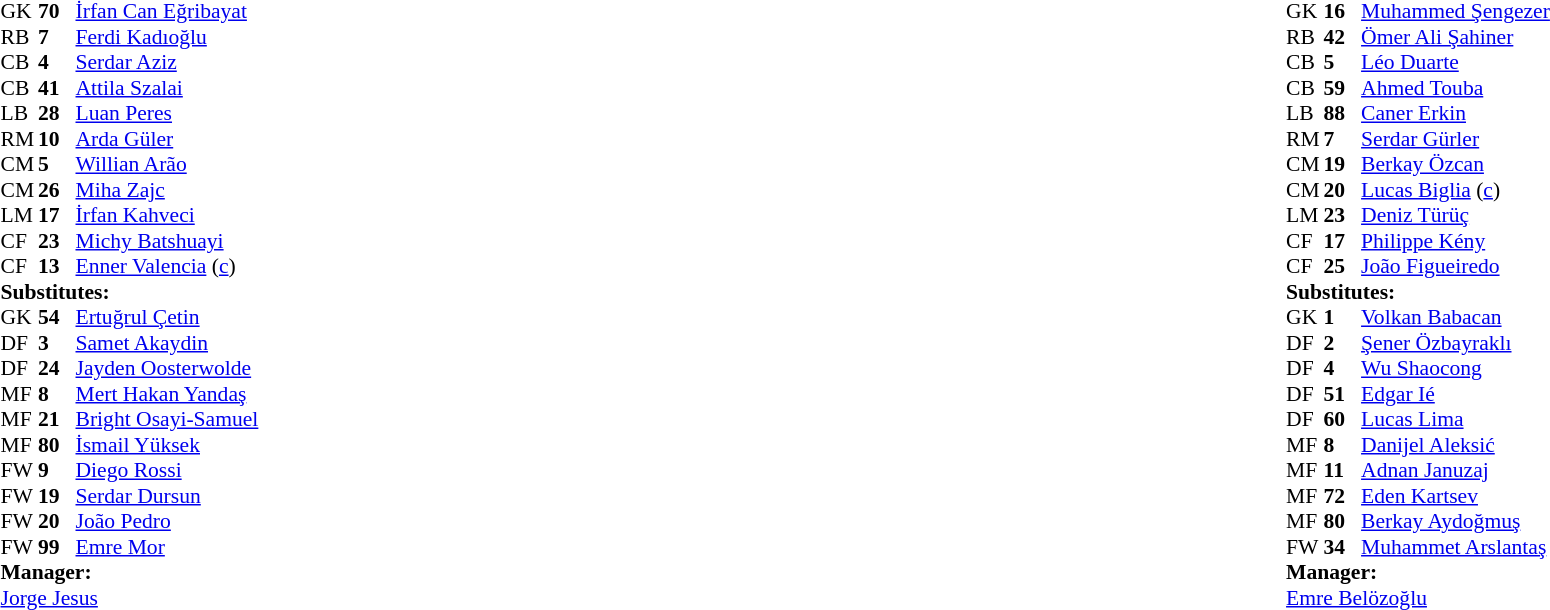<table width="100%">
<tr>
<td valign="top" width="40%"><br><table style="font-size:90%" cellspacing="0" cellpadding="0">
<tr>
<th width=25></th>
<th width=25></th>
</tr>
<tr>
<td>GK</td>
<td><strong>70</strong></td>
<td> <a href='#'>İrfan Can Eğribayat</a></td>
</tr>
<tr>
<td>RB</td>
<td><strong>7</strong></td>
<td> <a href='#'>Ferdi Kadıoğlu</a></td>
</tr>
<tr>
<td>CB</td>
<td><strong>4</strong></td>
<td> <a href='#'>Serdar Aziz</a></td>
<td></td>
</tr>
<tr>
<td>CB</td>
<td><strong>41</strong></td>
<td> <a href='#'>Attila Szalai</a></td>
</tr>
<tr>
<td>LB</td>
<td><strong>28</strong></td>
<td> <a href='#'>Luan Peres</a></td>
</tr>
<tr>
<td>RM</td>
<td><strong>10</strong></td>
<td> <a href='#'>Arda Güler</a></td>
<td></td>
<td></td>
</tr>
<tr>
<td>CM</td>
<td><strong>5</strong></td>
<td> <a href='#'>Willian Arão</a></td>
</tr>
<tr>
<td>CM</td>
<td><strong>26</strong></td>
<td> <a href='#'>Miha Zajc</a></td>
<td></td>
<td></td>
</tr>
<tr>
<td>LM</td>
<td><strong>17</strong></td>
<td> <a href='#'>İrfan Kahveci</a></td>
<td></td>
<td></td>
</tr>
<tr>
<td>CF</td>
<td><strong>23</strong></td>
<td> <a href='#'>Michy Batshuayi</a></td>
<td></td>
<td></td>
</tr>
<tr>
<td>CF</td>
<td><strong>13</strong></td>
<td> <a href='#'>Enner Valencia</a> (<a href='#'>c</a>)</td>
<td></td>
<td></td>
</tr>
<tr>
<td colspan=3><strong>Substitutes:</strong></td>
</tr>
<tr>
<td>GK</td>
<td><strong>54</strong></td>
<td> <a href='#'>Ertuğrul Çetin</a></td>
</tr>
<tr>
<td>DF</td>
<td><strong>3</strong></td>
<td> <a href='#'>Samet Akaydin</a></td>
</tr>
<tr>
<td>DF</td>
<td><strong>24</strong></td>
<td> <a href='#'>Jayden Oosterwolde</a></td>
</tr>
<tr>
<td>MF</td>
<td><strong>8</strong></td>
<td> <a href='#'>Mert Hakan Yandaş</a></td>
<td></td>
<td></td>
</tr>
<tr>
<td>MF</td>
<td><strong>21</strong></td>
<td> <a href='#'>Bright Osayi-Samuel</a></td>
<td></td>
<td></td>
</tr>
<tr>
<td>MF</td>
<td><strong>80</strong></td>
<td> <a href='#'>İsmail Yüksek</a></td>
<td></td>
<td></td>
</tr>
<tr>
<td>FW</td>
<td><strong>9</strong></td>
<td> <a href='#'>Diego Rossi</a></td>
<td></td>
<td></td>
</tr>
<tr>
<td>FW</td>
<td><strong>19</strong></td>
<td> <a href='#'>Serdar Dursun</a></td>
<td></td>
<td></td>
</tr>
<tr>
<td>FW</td>
<td><strong>20</strong></td>
<td> <a href='#'>João Pedro</a></td>
</tr>
<tr>
<td>FW</td>
<td><strong>99</strong></td>
<td> <a href='#'>Emre Mor</a></td>
</tr>
<tr>
<td colspan=3><strong>Manager:</strong></td>
</tr>
<tr>
<td colspan=3> <a href='#'>Jorge Jesus</a></td>
</tr>
</table>
</td>
<td valign="top"></td>
<td valign="top" width="50%"><br><table style="font-size:90%; margin:auto" cellspacing="0" cellpadding="0">
<tr>
<th width=25></th>
<th width=25></th>
</tr>
<tr>
<td>GK</td>
<td><strong>16</strong></td>
<td> <a href='#'>Muhammed Şengezer</a></td>
</tr>
<tr>
<td>RB</td>
<td><strong>42</strong></td>
<td> <a href='#'>Ömer Ali Şahiner</a></td>
</tr>
<tr>
<td>CB</td>
<td><strong>5</strong></td>
<td> <a href='#'>Léo Duarte</a></td>
</tr>
<tr>
<td>CB</td>
<td><strong>59</strong></td>
<td> <a href='#'>Ahmed Touba</a></td>
<td></td>
<td></td>
</tr>
<tr>
<td>LB</td>
<td><strong>88</strong></td>
<td> <a href='#'>Caner Erkin</a></td>
<td></td>
<td></td>
</tr>
<tr>
<td>RM</td>
<td><strong>7</strong></td>
<td> <a href='#'>Serdar Gürler</a></td>
<td></td>
<td></td>
</tr>
<tr>
<td>CM</td>
<td><strong>19</strong></td>
<td> <a href='#'>Berkay Özcan</a></td>
</tr>
<tr>
<td>CM</td>
<td><strong>20</strong></td>
<td> <a href='#'>Lucas Biglia</a> (<a href='#'>c</a>)</td>
<td></td>
<td></td>
</tr>
<tr>
<td>LM</td>
<td><strong>23</strong></td>
<td> <a href='#'>Deniz Türüç</a></td>
<td></td>
<td></td>
</tr>
<tr>
<td>CF</td>
<td><strong>17</strong></td>
<td> <a href='#'>Philippe Kény</a></td>
<td></td>
</tr>
<tr>
<td>CF</td>
<td><strong>25</strong></td>
<td> <a href='#'>João Figueiredo</a></td>
</tr>
<tr>
<td colspan=3><strong>Substitutes:</strong></td>
</tr>
<tr>
<td>GK</td>
<td><strong>1</strong></td>
<td> <a href='#'>Volkan Babacan</a></td>
</tr>
<tr>
<td>DF</td>
<td><strong>2</strong></td>
<td> <a href='#'>Şener Özbayraklı</a></td>
<td></td>
<td></td>
</tr>
<tr>
<td>DF</td>
<td><strong>4</strong></td>
<td> <a href='#'>Wu Shaocong</a></td>
</tr>
<tr>
<td>DF</td>
<td><strong>51</strong></td>
<td> <a href='#'>Edgar Ié</a></td>
</tr>
<tr>
<td>DF</td>
<td><strong>60</strong></td>
<td> <a href='#'>Lucas Lima</a></td>
<td></td>
<td></td>
</tr>
<tr>
<td>MF</td>
<td><strong>8</strong></td>
<td> <a href='#'>Danijel Aleksić</a></td>
<td></td>
<td></td>
</tr>
<tr>
<td>MF</td>
<td><strong>11</strong></td>
<td> <a href='#'>Adnan Januzaj</a></td>
<td></td>
<td></td>
</tr>
<tr>
<td>MF</td>
<td><strong>72</strong></td>
<td> <a href='#'>Eden Kartsev</a></td>
<td></td>
<td></td>
</tr>
<tr>
<td>MF</td>
<td><strong>80</strong></td>
<td> <a href='#'>Berkay Aydoğmuş</a></td>
</tr>
<tr>
<td>FW</td>
<td><strong>34</strong></td>
<td> <a href='#'>Muhammet Arslantaş</a></td>
</tr>
<tr>
<td colspan=3><strong>Manager:</strong></td>
</tr>
<tr>
<td colspan=3> <a href='#'>Emre Belözoğlu</a></td>
</tr>
</table>
</td>
</tr>
</table>
